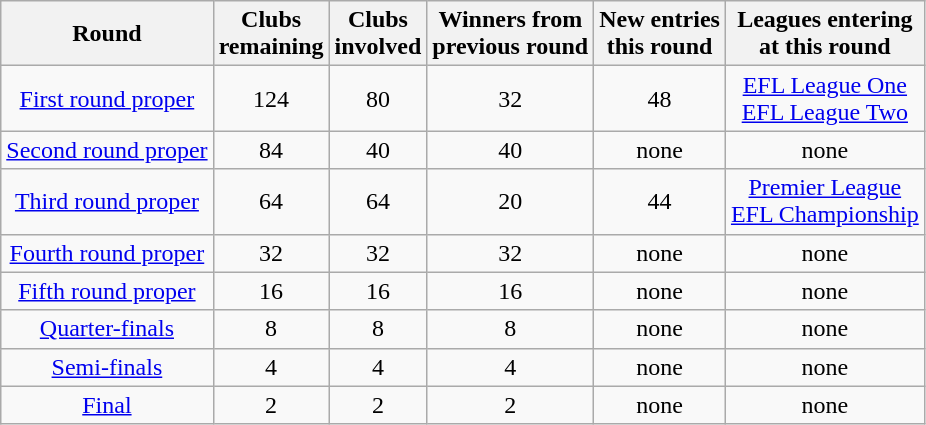<table class="wikitable" style="text-align:center">
<tr>
<th>Round</th>
<th>Clubs<br>remaining</th>
<th>Clubs<br>involved</th>
<th>Winners from<br>previous round</th>
<th>New entries<br>this round</th>
<th>Leagues entering<br>at this round</th>
</tr>
<tr>
<td><a href='#'>First round proper</a></td>
<td>124</td>
<td>80</td>
<td>32</td>
<td>48</td>
<td><a href='#'>EFL League One</a><br><a href='#'>EFL League Two</a></td>
</tr>
<tr>
<td><a href='#'>Second round proper</a></td>
<td>84</td>
<td>40</td>
<td>40</td>
<td>none</td>
<td>none</td>
</tr>
<tr>
<td><a href='#'>Third round proper</a></td>
<td>64</td>
<td>64</td>
<td>20</td>
<td>44</td>
<td><a href='#'>Premier League</a><br><a href='#'>EFL Championship</a></td>
</tr>
<tr>
<td><a href='#'>Fourth round proper</a></td>
<td>32</td>
<td>32</td>
<td>32</td>
<td>none</td>
<td>none</td>
</tr>
<tr>
<td><a href='#'>Fifth round proper</a></td>
<td>16</td>
<td>16</td>
<td>16</td>
<td>none</td>
<td>none</td>
</tr>
<tr>
<td><a href='#'>Quarter-finals</a></td>
<td>8</td>
<td>8</td>
<td>8</td>
<td>none</td>
<td>none</td>
</tr>
<tr>
<td><a href='#'>Semi-finals</a></td>
<td>4</td>
<td>4</td>
<td>4</td>
<td>none</td>
<td>none</td>
</tr>
<tr>
<td><a href='#'>Final</a></td>
<td>2</td>
<td>2</td>
<td>2</td>
<td>none</td>
<td>none</td>
</tr>
</table>
